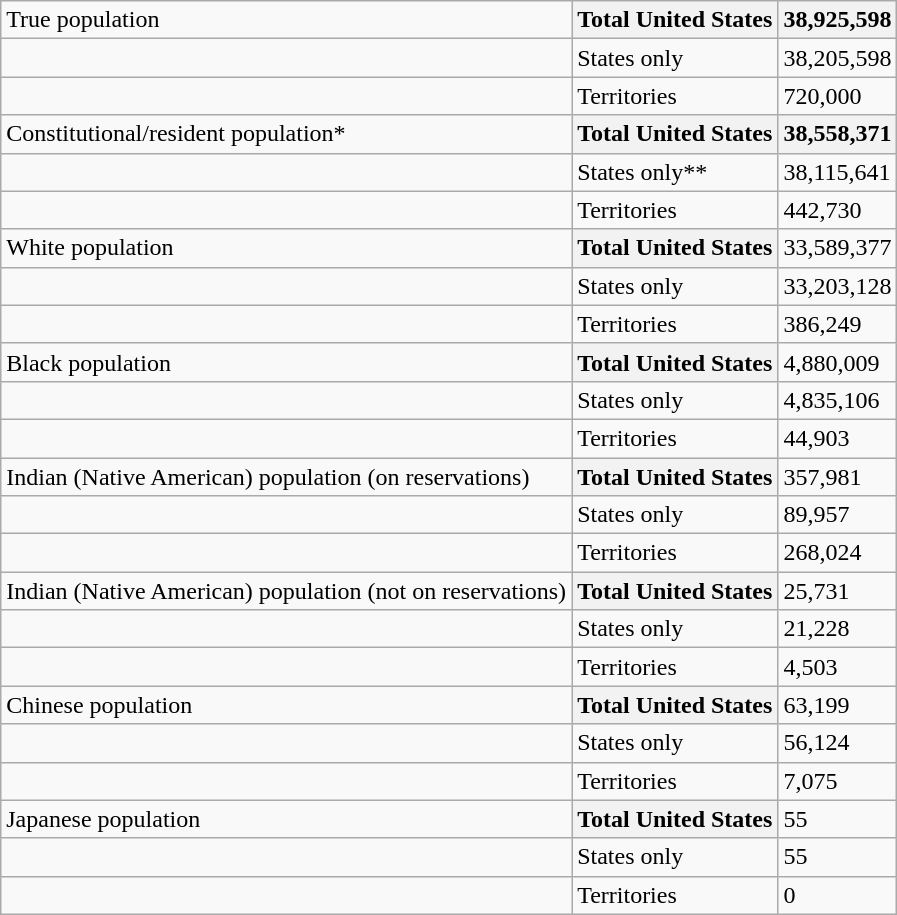<table class="wikitable sortable mw-collapsible">
<tr>
<td>True population</td>
<th>Total United States</th>
<th>38,925,598</th>
</tr>
<tr>
<td></td>
<td>States only</td>
<td>38,205,598</td>
</tr>
<tr>
<td></td>
<td>Territories</td>
<td>720,000</td>
</tr>
<tr>
<td>Constitutional/resident population*</td>
<th>Total United States</th>
<th>38,558,371</th>
</tr>
<tr>
<td></td>
<td>States only**</td>
<td>38,115,641</td>
</tr>
<tr>
<td></td>
<td>Territories</td>
<td>442,730</td>
</tr>
<tr>
<td>White population</td>
<th>Total United States</th>
<td>33,589,377</td>
</tr>
<tr>
<td></td>
<td>States only</td>
<td>33,203,128</td>
</tr>
<tr>
<td></td>
<td>Territories</td>
<td>386,249</td>
</tr>
<tr>
<td>Black population</td>
<th>Total United States</th>
<td>4,880,009</td>
</tr>
<tr>
<td></td>
<td>States only</td>
<td>4,835,106</td>
</tr>
<tr>
<td></td>
<td>Territories</td>
<td>44,903</td>
</tr>
<tr>
<td>Indian (Native American) population (on reservations)</td>
<th>Total United States</th>
<td>357,981</td>
</tr>
<tr>
<td></td>
<td>States only</td>
<td>89,957</td>
</tr>
<tr>
<td></td>
<td>Territories</td>
<td>268,024</td>
</tr>
<tr>
<td>Indian (Native American) population (not on reservations)</td>
<th>Total United States</th>
<td>25,731</td>
</tr>
<tr>
<td></td>
<td>States only</td>
<td>21,228</td>
</tr>
<tr>
<td></td>
<td>Territories</td>
<td>4,503</td>
</tr>
<tr>
<td>Chinese population</td>
<th>Total United States</th>
<td>63,199</td>
</tr>
<tr>
<td></td>
<td>States only</td>
<td>56,124</td>
</tr>
<tr>
<td></td>
<td>Territories</td>
<td>7,075</td>
</tr>
<tr>
<td>Japanese population</td>
<th>Total United States</th>
<td>55</td>
</tr>
<tr>
<td></td>
<td>States only</td>
<td>55</td>
</tr>
<tr>
<td></td>
<td>Territories</td>
<td>0</td>
</tr>
</table>
